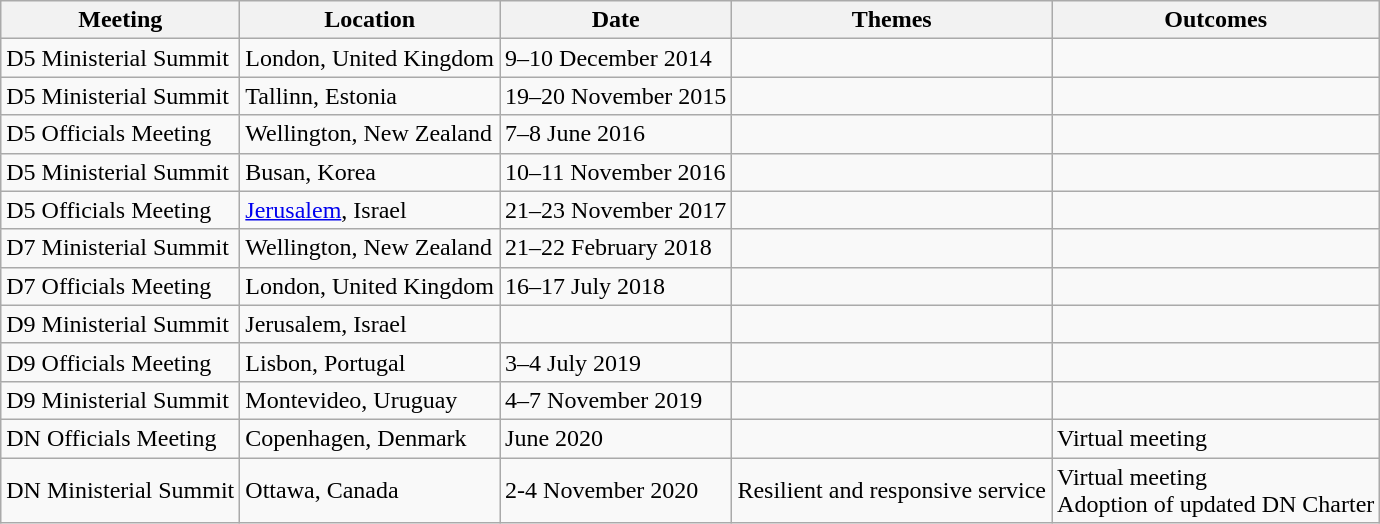<table class="wikitable col3right">
<tr>
<th>Meeting</th>
<th>Location</th>
<th>Date</th>
<th>Themes</th>
<th>Outcomes</th>
</tr>
<tr>
<td>D5 Ministerial Summit</td>
<td>London, United Kingdom</td>
<td>9–10 December 2014</td>
<td></td>
<td></td>
</tr>
<tr>
<td>D5 Ministerial Summit</td>
<td>Tallinn, Estonia</td>
<td>19–20 November 2015</td>
<td></td>
<td></td>
</tr>
<tr>
<td>D5 Officials Meeting</td>
<td>Wellington, New Zealand</td>
<td>7–8 June 2016</td>
<td></td>
<td></td>
</tr>
<tr>
<td>D5 Ministerial Summit</td>
<td>Busan, Korea</td>
<td>10–11 November 2016</td>
<td></td>
<td></td>
</tr>
<tr>
<td>D5 Officials Meeting</td>
<td><a href='#'>Jerusalem</a>, Israel</td>
<td>21–23 November 2017</td>
<td></td>
<td></td>
</tr>
<tr>
<td>D7 Ministerial Summit</td>
<td>Wellington, New Zealand</td>
<td>21–22 February 2018</td>
<td></td>
<td></td>
</tr>
<tr>
<td>D7 Officials Meeting</td>
<td>London, United Kingdom</td>
<td>16–17 July 2018</td>
<td></td>
<td></td>
</tr>
<tr>
<td>D9 Ministerial Summit</td>
<td>Jerusalem, Israel</td>
<td></td>
<td></td>
<td></td>
</tr>
<tr>
<td>D9 Officials Meeting</td>
<td>Lisbon, Portugal</td>
<td>3–4 July 2019</td>
<td></td>
<td></td>
</tr>
<tr>
<td>D9 Ministerial Summit</td>
<td>Montevideo, Uruguay</td>
<td>4–7 November 2019</td>
<td></td>
<td></td>
</tr>
<tr>
<td>DN Officials Meeting</td>
<td>Copenhagen, Denmark</td>
<td>June 2020</td>
<td></td>
<td>Virtual meeting</td>
</tr>
<tr>
<td>DN Ministerial Summit</td>
<td>Ottawa, Canada</td>
<td>2-4 November 2020</td>
<td>Resilient and responsive service</td>
<td>Virtual meeting<br>Adoption of updated DN Charter</td>
</tr>
</table>
